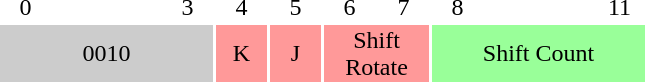<table>
<tr>
<td style="width:2em; text-align:center;">0</td>
<td style="width:2em;"></td>
<td style="width:2em;"></td>
<td style="width:2em; text-align:center">3</td>
<td style="width:2em; text-align:center">4</td>
<td style="width:2em; text-align:center">5</td>
<td style="width:2em; text-align:center">6</td>
<td style="width:2em; text-align:center">7</td>
<td style="width:2em; text-align:center">8</td>
<td style="width:2em;"></td>
<td style="width:2em;"></td>
<td style="width:2em; text-align:center;">11</td>
</tr>
<tr>
<td colspan="4" style="text-align:center; background-color:#CCCCCC;">0010</td>
<td colspan="1" style="text-align:center; background-color:#FF9999;">K</td>
<td colspan="1" style="text-align:center; background-color:#FF9999;">J</td>
<td colspan="2" style="text-align:center; background-color:#FF9999;">Shift Rotate</td>
<td colspan="6" style="text-align:center; background-color:#99FF99;">Shift Count</td>
</tr>
</table>
